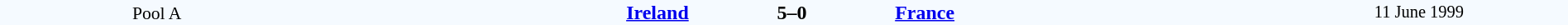<table style="width: 100%; background:#F5FAFF;" cellspacing="0">
<tr>
<td align=center rowspan=3 width=20% style=font-size:90%>Pool A</td>
</tr>
<tr>
<td width=24% align=right><strong><a href='#'>Ireland</a></strong></td>
<td align=center width=13%><strong>5–0</strong></td>
<td width=24%><strong><a href='#'>France</a></strong></td>
<td style=font-size:85% rowspan=3 align=center>11 June 1999</td>
</tr>
</table>
